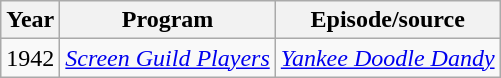<table class="wikitable">
<tr>
<th>Year</th>
<th>Program</th>
<th>Episode/source</th>
</tr>
<tr>
<td>1942</td>
<td><em><a href='#'>Screen Guild Players</a></em></td>
<td><em><a href='#'>Yankee Doodle Dandy</a></em></td>
</tr>
</table>
